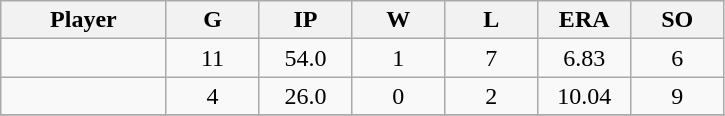<table class="wikitable sortable">
<tr>
<th bgcolor="#DDDDFF" width="16%">Player</th>
<th bgcolor="#DDDDFF" width="9%">G</th>
<th bgcolor="#DDDDFF" width="9%">IP</th>
<th bgcolor="#DDDDFF" width="9%">W</th>
<th bgcolor="#DDDDFF" width="9%">L</th>
<th bgcolor="#DDDDFF" width="9%">ERA</th>
<th bgcolor="#DDDDFF" width="9%">SO</th>
</tr>
<tr align="center">
<td></td>
<td>11</td>
<td>54.0</td>
<td>1</td>
<td>7</td>
<td>6.83</td>
<td>6</td>
</tr>
<tr align="center">
<td></td>
<td>4</td>
<td>26.0</td>
<td>0</td>
<td>2</td>
<td>10.04</td>
<td>9</td>
</tr>
<tr align="center">
</tr>
</table>
